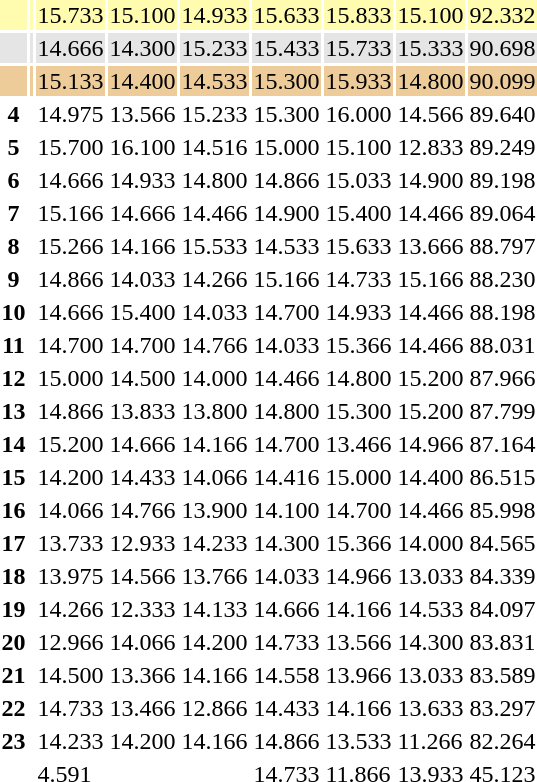<table>
<tr style="background:#fffcaf;">
<th scope=row style="text-align:center"></th>
<td align=left></td>
<td>15.733</td>
<td>15.100</td>
<td>14.933</td>
<td>15.633</td>
<td>15.833</td>
<td>15.100</td>
<td>92.332</td>
</tr>
<tr style="background:#e5e5e5;">
<th scope=row style="text-align:center"></th>
<td align=left></td>
<td>14.666</td>
<td>14.300</td>
<td>15.233</td>
<td>15.433</td>
<td>15.733</td>
<td>15.333</td>
<td>90.698</td>
</tr>
<tr style="background:#ec9;">
<th scope=row style="text-align:center"></th>
<td align=left></td>
<td>15.133</td>
<td>14.400</td>
<td>14.533</td>
<td>15.300</td>
<td>15.933</td>
<td>14.800</td>
<td>90.099</td>
</tr>
<tr>
<th scope=row style="text-align:center">4</th>
<td align=left></td>
<td>14.975</td>
<td>13.566</td>
<td>15.233</td>
<td>15.300</td>
<td>16.000</td>
<td>14.566</td>
<td>89.640</td>
</tr>
<tr>
<th scope=row style="text-align:center">5</th>
<td align=left></td>
<td>15.700</td>
<td>16.100</td>
<td>14.516</td>
<td>15.000</td>
<td>15.100</td>
<td>12.833</td>
<td>89.249</td>
</tr>
<tr>
<th scope=row style="text-align:center">6</th>
<td align=left></td>
<td>14.666</td>
<td>14.933</td>
<td>14.800</td>
<td>14.866</td>
<td>15.033</td>
<td>14.900</td>
<td>89.198</td>
</tr>
<tr>
<th scope=row style="text-align:center">7</th>
<td align=left></td>
<td>15.166</td>
<td>14.666</td>
<td>14.466</td>
<td>14.900</td>
<td>15.400</td>
<td>14.466</td>
<td>89.064</td>
</tr>
<tr>
<th scope=row style="text-align:center">8</th>
<td align=left></td>
<td>15.266</td>
<td>14.166</td>
<td>15.533</td>
<td>14.533</td>
<td>15.633</td>
<td>13.666</td>
<td>88.797</td>
</tr>
<tr>
<th scope=row style="text-align:center">9</th>
<td align=left></td>
<td>14.866</td>
<td>14.033</td>
<td>14.266</td>
<td>15.166</td>
<td>14.733</td>
<td>15.166</td>
<td>88.230</td>
</tr>
<tr>
<th scope=row style="text-align:center">10</th>
<td align=left></td>
<td>14.666</td>
<td>15.400</td>
<td>14.033</td>
<td>14.700</td>
<td>14.933</td>
<td>14.466</td>
<td>88.198</td>
</tr>
<tr>
<th scope=row style="text-align:center">11</th>
<td align=left></td>
<td>14.700</td>
<td>14.700</td>
<td>14.766</td>
<td>14.033</td>
<td>15.366</td>
<td>14.466</td>
<td>88.031</td>
</tr>
<tr>
<th scope=row style="text-align:center">12</th>
<td align=left></td>
<td>15.000</td>
<td>14.500</td>
<td>14.000</td>
<td>14.466</td>
<td>14.800</td>
<td>15.200</td>
<td>87.966</td>
</tr>
<tr>
<th scope=row style="text-align:center">13</th>
<td align=left></td>
<td>14.866</td>
<td>13.833</td>
<td>13.800</td>
<td>14.800</td>
<td>15.300</td>
<td>15.200</td>
<td>87.799</td>
</tr>
<tr>
<th scope=row style="text-align:center">14</th>
<td align=left></td>
<td>15.200</td>
<td>14.666</td>
<td>14.166</td>
<td>14.700</td>
<td>13.466</td>
<td>14.966</td>
<td>87.164</td>
</tr>
<tr>
<th scope=row style="text-align:center">15</th>
<td align=left></td>
<td>14.200</td>
<td>14.433</td>
<td>14.066</td>
<td>14.416</td>
<td>15.000</td>
<td>14.400</td>
<td>86.515</td>
</tr>
<tr>
<th scope=row style="text-align:center">16</th>
<td align=left></td>
<td>14.066</td>
<td>14.766</td>
<td>13.900</td>
<td>14.100</td>
<td>14.700</td>
<td>14.466</td>
<td>85.998</td>
</tr>
<tr>
<th scope=row style="text-align:center">17</th>
<td align=left></td>
<td>13.733</td>
<td>12.933</td>
<td>14.233</td>
<td>14.300</td>
<td>15.366</td>
<td>14.000</td>
<td>84.565</td>
</tr>
<tr>
<th scope=row style="text-align:center">18</th>
<td align=left></td>
<td>13.975</td>
<td>14.566</td>
<td>13.766</td>
<td>14.033</td>
<td>14.966</td>
<td>13.033</td>
<td>84.339</td>
</tr>
<tr>
<th scope=row style="text-align:center">19</th>
<td align=left></td>
<td>14.266</td>
<td>12.333</td>
<td>14.133</td>
<td>14.666</td>
<td>14.166</td>
<td>14.533</td>
<td>84.097</td>
</tr>
<tr>
<th scope=row style="text-align:center">20</th>
<td align=left></td>
<td>12.966</td>
<td>14.066</td>
<td>14.200</td>
<td>14.733</td>
<td>13.566</td>
<td>14.300</td>
<td>83.831</td>
</tr>
<tr>
<th scope=row style="text-align:center">21</th>
<td align=left></td>
<td>14.500</td>
<td>13.366</td>
<td>14.166</td>
<td>14.558</td>
<td>13.966</td>
<td>13.033</td>
<td>83.589</td>
</tr>
<tr>
<th scope=row style="text-align:center">22</th>
<td align=left></td>
<td>14.733</td>
<td>13.466</td>
<td>12.866</td>
<td>14.433</td>
<td>14.166</td>
<td>13.633</td>
<td>83.297</td>
</tr>
<tr>
<th scope=row style="text-align:center">23</th>
<td align=left></td>
<td>14.233</td>
<td>14.200</td>
<td>14.166</td>
<td>14.866</td>
<td>13.533</td>
<td>11.266</td>
<td>82.264</td>
</tr>
<tr>
<th scope=row style="text-align:center"></th>
<td align=left></td>
<td>4.591</td>
<td></td>
<td></td>
<td>14.733</td>
<td>11.866</td>
<td>13.933</td>
<td>45.123</td>
</tr>
</table>
